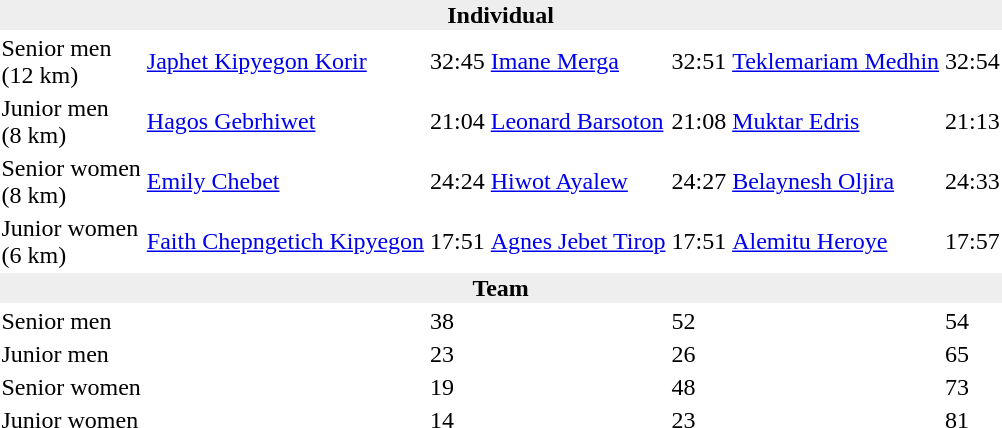<table>
<tr>
<td colspan=7 bgcolor=#eeeeee style=text-align:center;><strong>Individual</strong></td>
</tr>
<tr>
<td>Senior men<br>(12 km)</td>
<td><a href='#'>Japhet Kipyegon Korir</a><br></td>
<td>32:45</td>
<td><a href='#'>Imane Merga</a><br></td>
<td>32:51</td>
<td><a href='#'>Teklemariam Medhin</a><br></td>
<td>32:54</td>
</tr>
<tr>
<td>Junior men<br>(8 km)</td>
<td><a href='#'>Hagos Gebrhiwet</a><br></td>
<td>21:04</td>
<td><a href='#'>Leonard Barsoton</a><br></td>
<td>21:08</td>
<td><a href='#'>Muktar Edris</a><br></td>
<td>21:13</td>
</tr>
<tr>
<td>Senior women<br>(8 km)</td>
<td><a href='#'>Emily Chebet</a><br></td>
<td>24:24</td>
<td><a href='#'>Hiwot Ayalew</a><br></td>
<td>24:27</td>
<td><a href='#'>Belaynesh Oljira</a><br></td>
<td>24:33</td>
</tr>
<tr>
<td>Junior women<br>(6 km)</td>
<td><a href='#'>Faith Chepngetich Kipyegon</a><br></td>
<td>17:51</td>
<td><a href='#'>Agnes Jebet Tirop</a><br></td>
<td>17:51</td>
<td><a href='#'>Alemitu Heroye</a><br></td>
<td>17:57</td>
</tr>
<tr>
<td colspan=7 bgcolor=#eeeeee style=text-align:center;><strong>Team</strong></td>
</tr>
<tr>
<td>Senior men</td>
<td></td>
<td>38</td>
<td></td>
<td>52</td>
<td></td>
<td>54</td>
</tr>
<tr>
<td>Junior men</td>
<td></td>
<td>23</td>
<td></td>
<td>26</td>
<td></td>
<td>65</td>
</tr>
<tr>
<td>Senior women</td>
<td></td>
<td>19</td>
<td></td>
<td>48</td>
<td></td>
<td>73</td>
</tr>
<tr>
<td>Junior women</td>
<td></td>
<td>14</td>
<td></td>
<td>23</td>
<td></td>
<td>81</td>
</tr>
</table>
